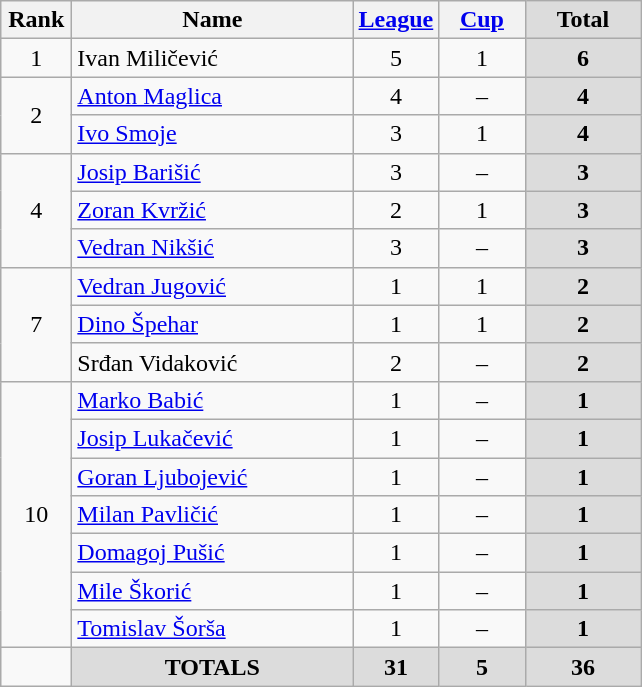<table class="wikitable" style="text-align: center;">
<tr>
<th width=40>Rank</th>
<th width=180>Name</th>
<th width=50><a href='#'>League</a></th>
<th width=50><a href='#'>Cup</a></th>
<th width=70 style="background: #DCDCDC">Total</th>
</tr>
<tr>
<td rowspan=1>1</td>
<td style="text-align:left;"> Ivan Miličević</td>
<td>5</td>
<td>1</td>
<th style="background: #DCDCDC">6</th>
</tr>
<tr>
<td rowspan=2>2</td>
<td style="text-align:left;"> <a href='#'>Anton Maglica</a></td>
<td>4</td>
<td>–</td>
<th style="background: #DCDCDC">4</th>
</tr>
<tr>
<td style="text-align:left;"> <a href='#'>Ivo Smoje</a></td>
<td>3</td>
<td>1</td>
<th style="background: #DCDCDC">4</th>
</tr>
<tr>
<td rowspan=3>4</td>
<td style="text-align:left;"> <a href='#'>Josip Barišić</a></td>
<td>3</td>
<td>–</td>
<th style="background: #DCDCDC">3</th>
</tr>
<tr>
<td style="text-align:left;"> <a href='#'>Zoran Kvržić</a></td>
<td>2</td>
<td>1</td>
<th style="background: #DCDCDC">3</th>
</tr>
<tr>
<td style="text-align:left;"> <a href='#'>Vedran Nikšić</a></td>
<td>3</td>
<td>–</td>
<th style="background: #DCDCDC">3</th>
</tr>
<tr>
<td rowspan=3>7</td>
<td style="text-align:left;"> <a href='#'>Vedran Jugović</a></td>
<td>1</td>
<td>1</td>
<th style="background: #DCDCDC">2</th>
</tr>
<tr>
<td style="text-align:left;"> <a href='#'>Dino Špehar</a></td>
<td>1</td>
<td>1</td>
<th style="background: #DCDCDC">2</th>
</tr>
<tr>
<td style="text-align:left;"> Srđan Vidaković</td>
<td>2</td>
<td>–</td>
<th style="background: #DCDCDC">2</th>
</tr>
<tr>
<td rowspan=7>10</td>
<td style="text-align:left;"> <a href='#'>Marko Babić</a></td>
<td>1</td>
<td>–</td>
<th style="background: #DCDCDC">1</th>
</tr>
<tr>
<td style="text-align:left;"> <a href='#'>Josip Lukačević</a></td>
<td>1</td>
<td>–</td>
<th style="background: #DCDCDC">1</th>
</tr>
<tr>
<td style="text-align:left;"> <a href='#'>Goran Ljubojević</a></td>
<td>1</td>
<td>–</td>
<th style="background: #DCDCDC">1</th>
</tr>
<tr>
<td style="text-align:left;"> <a href='#'>Milan Pavličić</a></td>
<td>1</td>
<td>–</td>
<th style="background: #DCDCDC">1</th>
</tr>
<tr>
<td style="text-align:left;"> <a href='#'>Domagoj Pušić</a></td>
<td>1</td>
<td>–</td>
<th style="background: #DCDCDC">1</th>
</tr>
<tr>
<td style="text-align:left;"> <a href='#'>Mile Škorić</a></td>
<td>1</td>
<td>–</td>
<th style="background: #DCDCDC">1</th>
</tr>
<tr>
<td style="text-align:left;"> <a href='#'>Tomislav Šorša</a></td>
<td>1</td>
<td>–</td>
<th style="background: #DCDCDC">1</th>
</tr>
<tr>
<td></td>
<th style="background: #DCDCDC">TOTALS</th>
<th style="background: #DCDCDC">31</th>
<th style="background: #DCDCDC">5</th>
<th style="background: #DCDCDC">36</th>
</tr>
</table>
